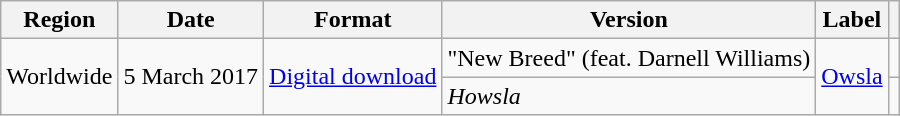<table class="wikitable plainrowheaders">
<tr>
<th>Region</th>
<th>Date</th>
<th>Format</th>
<th>Version</th>
<th>Label</th>
<th></th>
</tr>
<tr>
<td rowspan="2" scope="row">Worldwide</td>
<td rowspan="2">5 March 2017</td>
<td rowspan="2"><a href='#'>Digital download</a></td>
<td>"New Breed" (feat. Darnell Williams)</td>
<td rowspan="2"><a href='#'>Owsla</a></td>
<td></td>
</tr>
<tr>
<td><em>Howsla</em></td>
<td></td>
</tr>
</table>
